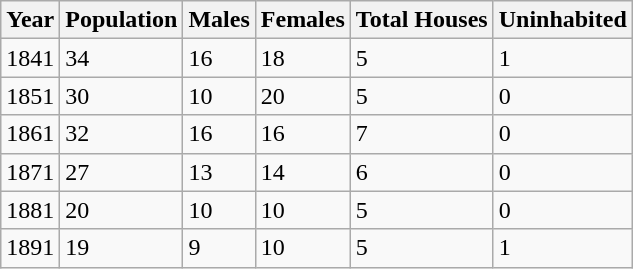<table class="wikitable">
<tr>
<th>Year</th>
<th>Population</th>
<th>Males</th>
<th>Females</th>
<th>Total Houses</th>
<th>Uninhabited</th>
</tr>
<tr>
<td>1841</td>
<td>34</td>
<td>16</td>
<td>18</td>
<td>5</td>
<td>1</td>
</tr>
<tr>
<td>1851</td>
<td>30</td>
<td>10</td>
<td>20</td>
<td>5</td>
<td>0</td>
</tr>
<tr>
<td>1861</td>
<td>32</td>
<td>16</td>
<td>16</td>
<td>7</td>
<td>0</td>
</tr>
<tr>
<td>1871</td>
<td>27</td>
<td>13</td>
<td>14</td>
<td>6</td>
<td>0</td>
</tr>
<tr>
<td>1881</td>
<td>20</td>
<td>10</td>
<td>10</td>
<td>5</td>
<td>0</td>
</tr>
<tr>
<td>1891</td>
<td>19</td>
<td>9</td>
<td>10</td>
<td>5</td>
<td>1</td>
</tr>
</table>
